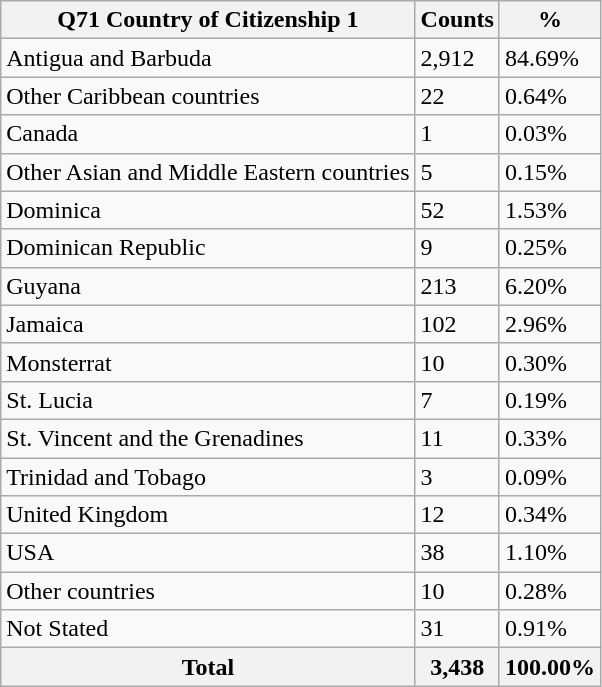<table class="wikitable sortable">
<tr>
<th>Q71 Country of Citizenship 1</th>
<th>Counts</th>
<th>%</th>
</tr>
<tr>
<td>Antigua and Barbuda</td>
<td>2,912</td>
<td>84.69%</td>
</tr>
<tr>
<td>Other Caribbean countries</td>
<td>22</td>
<td>0.64%</td>
</tr>
<tr>
<td>Canada</td>
<td>1</td>
<td>0.03%</td>
</tr>
<tr>
<td>Other Asian and Middle Eastern countries</td>
<td>5</td>
<td>0.15%</td>
</tr>
<tr>
<td>Dominica</td>
<td>52</td>
<td>1.53%</td>
</tr>
<tr>
<td>Dominican Republic</td>
<td>9</td>
<td>0.25%</td>
</tr>
<tr>
<td>Guyana</td>
<td>213</td>
<td>6.20%</td>
</tr>
<tr>
<td>Jamaica</td>
<td>102</td>
<td>2.96%</td>
</tr>
<tr>
<td>Monsterrat</td>
<td>10</td>
<td>0.30%</td>
</tr>
<tr>
<td>St. Lucia</td>
<td>7</td>
<td>0.19%</td>
</tr>
<tr>
<td>St. Vincent and the Grenadines</td>
<td>11</td>
<td>0.33%</td>
</tr>
<tr>
<td>Trinidad and Tobago</td>
<td>3</td>
<td>0.09%</td>
</tr>
<tr>
<td>United Kingdom</td>
<td>12</td>
<td>0.34%</td>
</tr>
<tr>
<td>USA</td>
<td>38</td>
<td>1.10%</td>
</tr>
<tr>
<td>Other countries</td>
<td>10</td>
<td>0.28%</td>
</tr>
<tr>
<td>Not Stated</td>
<td>31</td>
<td>0.91%</td>
</tr>
<tr>
<th>Total</th>
<th>3,438</th>
<th>100.00%</th>
</tr>
</table>
